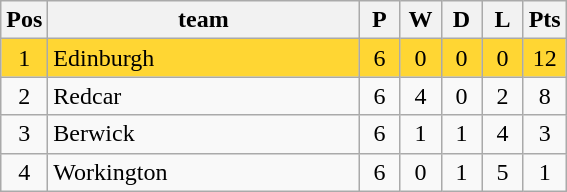<table class="wikitable" style="font-size: 100%">
<tr>
<th width=20>Pos</th>
<th width=200>team</th>
<th width=20>P</th>
<th width=20>W</th>
<th width=20>D</th>
<th width=20>L</th>
<th width=20>Pts</th>
</tr>
<tr align=center style="background: #FFD633;">
<td>1</td>
<td align="left">Edinburgh</td>
<td>6</td>
<td>0</td>
<td>0</td>
<td>0</td>
<td>12</td>
</tr>
<tr align=center>
<td>2</td>
<td align="left">Redcar</td>
<td>6</td>
<td>4</td>
<td>0</td>
<td>2</td>
<td>8</td>
</tr>
<tr align=center>
<td>3</td>
<td align="left">Berwick</td>
<td>6</td>
<td>1</td>
<td>1</td>
<td>4</td>
<td>3</td>
</tr>
<tr align=center>
<td>4</td>
<td align="left">Workington</td>
<td>6</td>
<td>0</td>
<td>1</td>
<td>5</td>
<td>1</td>
</tr>
</table>
